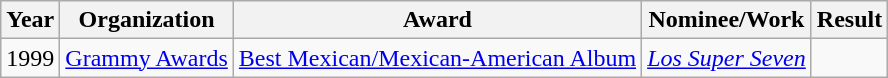<table class="wikitable">
<tr>
<th>Year</th>
<th>Organization</th>
<th>Award</th>
<th>Nominee/Work</th>
<th>Result</th>
</tr>
<tr>
<td>1999</td>
<td><a href='#'>Grammy Awards</a></td>
<td><a href='#'>Best Mexican/Mexican-American Album</a></td>
<td><em><a href='#'>Los Super Seven</a></em></td>
<td></td>
</tr>
</table>
